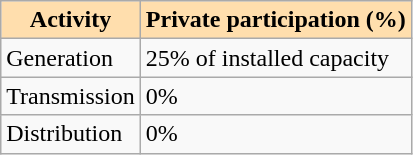<table class="wikitable">
<tr>
<th !  style="text-align:center; background:#ffdead;">Activity</th>
<th !  style="text-align:center; background:#ffdead;">Private participation (%)</th>
</tr>
<tr>
<td>Generation</td>
<td>25% of installed capacity</td>
</tr>
<tr>
<td>Transmission</td>
<td>0%</td>
</tr>
<tr>
<td>Distribution</td>
<td>0%</td>
</tr>
</table>
